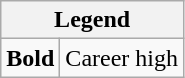<table class="wikitable mw-collapsible mw-collapsed">
<tr>
<th colspan="2">Legend</th>
</tr>
<tr>
<td><strong>Bold</strong></td>
<td>Career high</td>
</tr>
</table>
